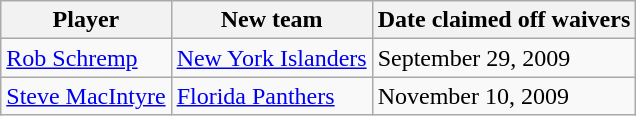<table class="wikitable">
<tr>
<th>Player</th>
<th>New team</th>
<th>Date claimed off waivers</th>
</tr>
<tr>
<td><a href='#'>Rob Schremp</a></td>
<td><a href='#'>New York Islanders</a></td>
<td>September 29, 2009</td>
</tr>
<tr>
<td><a href='#'>Steve MacIntyre</a></td>
<td><a href='#'>Florida Panthers</a></td>
<td>November 10, 2009</td>
</tr>
</table>
